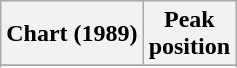<table class="wikitable sortable">
<tr>
<th align="center">Chart (1989)</th>
<th align="center">Peak<br>position</th>
</tr>
<tr>
</tr>
<tr>
</tr>
</table>
